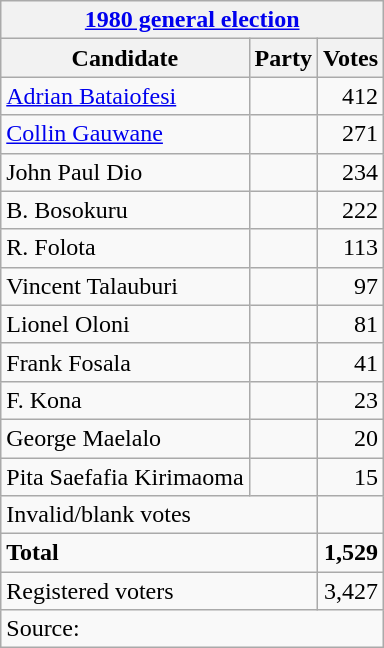<table class=wikitable style=text-align:left>
<tr>
<th colspan=3><a href='#'>1980 general election</a></th>
</tr>
<tr>
<th>Candidate</th>
<th>Party</th>
<th>Votes</th>
</tr>
<tr>
<td><a href='#'>Adrian Bataiofesi</a></td>
<td></td>
<td align=right>412</td>
</tr>
<tr>
<td><a href='#'>Collin Gauwane</a></td>
<td></td>
<td align=right>271</td>
</tr>
<tr>
<td>John Paul Dio</td>
<td></td>
<td align=right>234</td>
</tr>
<tr>
<td>B. Bosokuru</td>
<td></td>
<td align=right>222</td>
</tr>
<tr>
<td>R. Folota</td>
<td></td>
<td align=right>113</td>
</tr>
<tr>
<td>Vincent Talauburi</td>
<td></td>
<td align=right>97</td>
</tr>
<tr>
<td>Lionel Oloni</td>
<td></td>
<td align=right>81</td>
</tr>
<tr>
<td>Frank Fosala</td>
<td></td>
<td align=right>41</td>
</tr>
<tr>
<td>F. Kona</td>
<td></td>
<td align=right>23</td>
</tr>
<tr>
<td>George Maelalo</td>
<td></td>
<td align=right>20</td>
</tr>
<tr>
<td>Pita Saefafia Kirimaoma</td>
<td></td>
<td align=right>15</td>
</tr>
<tr>
<td colspan=2>Invalid/blank votes</td>
<td align=right></td>
</tr>
<tr>
<td colspan=2><strong>Total</strong></td>
<td align=right><strong>1,529</strong></td>
</tr>
<tr>
<td colspan=2>Registered voters</td>
<td align=right>3,427</td>
</tr>
<tr>
<td colspan=3>Source: </td>
</tr>
</table>
